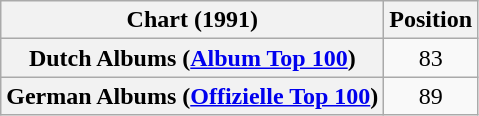<table class="wikitable sortable plainrowheaders" style="text-align:center">
<tr>
<th scope="col">Chart (1991)</th>
<th scope="col">Position</th>
</tr>
<tr>
<th scope="row">Dutch Albums (<a href='#'>Album Top 100</a>)</th>
<td>83</td>
</tr>
<tr>
<th scope="row">German Albums (<a href='#'>Offizielle Top 100</a>)</th>
<td>89</td>
</tr>
</table>
